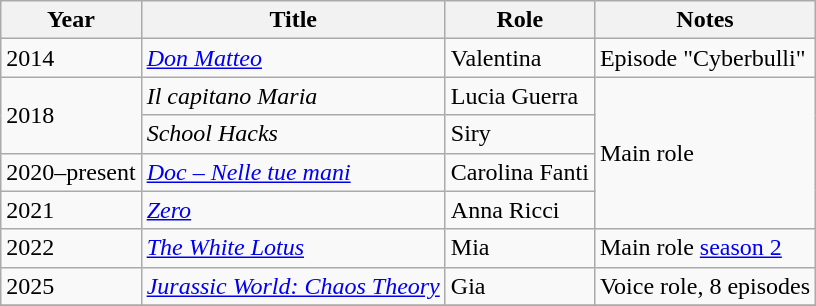<table class="wikitable sortable">
<tr>
<th>Year</th>
<th>Title</th>
<th>Role</th>
<th class="unsortable">Notes</th>
</tr>
<tr>
<td>2014</td>
<td><em><a href='#'>Don Matteo</a></em></td>
<td>Valentina</td>
<td>Episode "Cyberbulli"</td>
</tr>
<tr>
<td rowspan="2">2018</td>
<td><em>Il capitano Maria</em></td>
<td>Lucia Guerra</td>
<td rowspan=4>Main role</td>
</tr>
<tr>
<td><em>School Hacks</em></td>
<td>Siry</td>
</tr>
<tr>
<td>2020–present</td>
<td><em><a href='#'>Doc – Nelle tue mani</a></em></td>
<td>Carolina Fanti</td>
</tr>
<tr>
<td>2021</td>
<td><em><a href='#'>Zero</a></em></td>
<td>Anna Ricci</td>
</tr>
<tr>
<td>2022</td>
<td><em><a href='#'>The White Lotus</a></em></td>
<td>Mia</td>
<td>Main role <a href='#'>season 2</a></td>
</tr>
<tr>
<td>2025</td>
<td><em><a href='#'>Jurassic World: Chaos Theory</a></em></td>
<td>Gia</td>
<td>Voice role, 8 episodes</td>
</tr>
<tr>
</tr>
</table>
